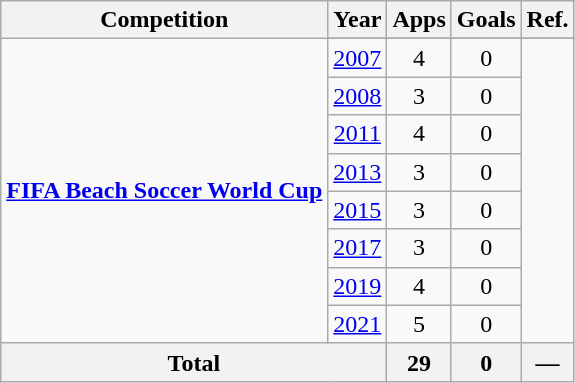<table class="wikitable" style="text-align:center;">
<tr>
<th>Competition</th>
<th>Year</th>
<th>Apps</th>
<th>Goals</th>
<th>Ref.</th>
</tr>
<tr>
<td rowspan="9"><strong><a href='#'>FIFA Beach Soccer World Cup</a></strong></td>
</tr>
<tr>
<td> <a href='#'>2007</a></td>
<td>4</td>
<td>0</td>
<td rowspan=8></td>
</tr>
<tr>
<td> <a href='#'>2008</a></td>
<td>3</td>
<td>0</td>
</tr>
<tr>
<td> <a href='#'>2011</a></td>
<td>4</td>
<td>0</td>
</tr>
<tr>
<td> <a href='#'>2013</a></td>
<td>3</td>
<td>0</td>
</tr>
<tr>
<td> <a href='#'>2015</a></td>
<td>3</td>
<td>0</td>
</tr>
<tr>
<td> <a href='#'>2017</a></td>
<td>3</td>
<td>0</td>
</tr>
<tr>
<td> <a href='#'>2019</a></td>
<td>4</td>
<td>0</td>
</tr>
<tr>
<td> <a href='#'>2021</a></td>
<td>5</td>
<td>0</td>
</tr>
<tr>
<th colspan=2>Total</th>
<th>29</th>
<th>0</th>
<th>—</th>
</tr>
</table>
